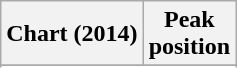<table class="wikitable sortable plainrowheaders" style="text-align:center">
<tr>
<th scope="col">Chart (2014)</th>
<th scope="col">Peak<br>position</th>
</tr>
<tr>
</tr>
<tr>
</tr>
</table>
